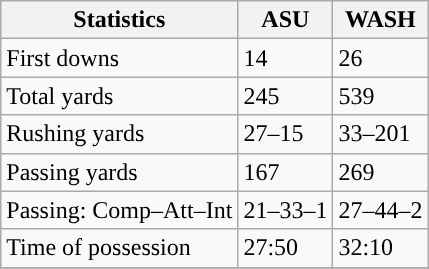<table class="wikitable" style="float: left;">
<tr>
<th>Statistics</th>
<th>ASU</th>
<th>WASH</th>
</tr>
<tr>
<td>First downs</td>
<td>14</td>
<td>26</td>
</tr>
<tr>
<td>Total yards</td>
<td>245</td>
<td>539</td>
</tr>
<tr>
<td>Rushing yards</td>
<td>27–15</td>
<td>33–201</td>
</tr>
<tr>
<td>Passing yards</td>
<td>167</td>
<td>269</td>
</tr>
<tr>
<td>Passing: Comp–Att–Int</td>
<td>21–33–1</td>
<td>27–44–2</td>
</tr>
<tr>
<td>Time of possession</td>
<td>27:50</td>
<td>32:10</td>
</tr>
<tr>
</tr>
</table>
